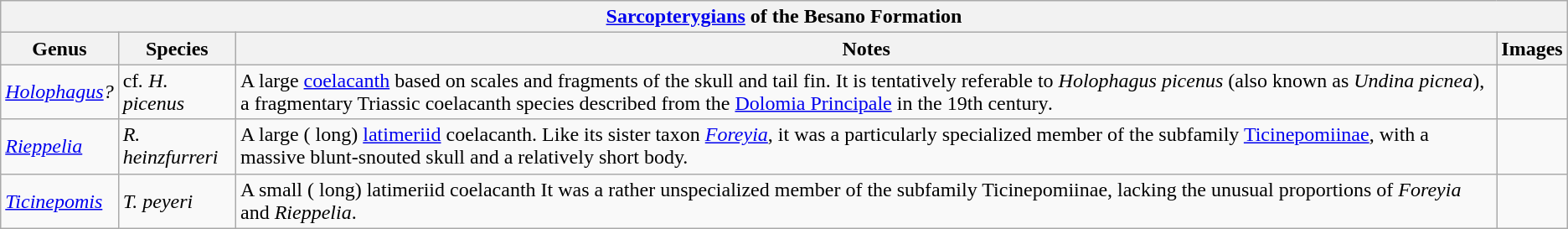<table class="wikitable" align="center">
<tr>
<th colspan="4" align="center"><strong><a href='#'>Sarcopterygians</a> of the Besano Formation</strong></th>
</tr>
<tr>
<th>Genus</th>
<th>Species</th>
<th>Notes</th>
<th>Images</th>
</tr>
<tr>
<td><em><a href='#'>Holophagus</a>?</em></td>
<td>cf<em>. H. picenus</em></td>
<td>A large <a href='#'>coelacanth</a> based on scales and fragments of the skull and tail fin. It is tentatively referable to <em>Holophagus picenus</em> (also known as <em>Undina picnea</em>), a fragmentary Triassic coelacanth species described from the <a href='#'>Dolomia Principale</a> in the 19th century<em>.</em></td>
<td></td>
</tr>
<tr>
<td><em><a href='#'>Rieppelia</a></em></td>
<td><em>R. heinzfurreri</em></td>
<td>A large ( long) <a href='#'>latimeriid</a> coelacanth. Like its sister taxon <em><a href='#'>Foreyia</a></em>, it was a particularly specialized member of the subfamily <a href='#'>Ticinepomiinae</a>, with a massive blunt-snouted skull and a relatively short body.</td>
<td></td>
</tr>
<tr>
<td><em><a href='#'>Ticinepomis</a></em></td>
<td><em>T. peyeri</em></td>
<td>A small ( long) latimeriid coelacanth It was a rather unspecialized member of the subfamily Ticinepomiinae, lacking the unusual proportions of <em>Foreyia</em> and <em>Rieppelia</em>.</td>
<td></td>
</tr>
</table>
